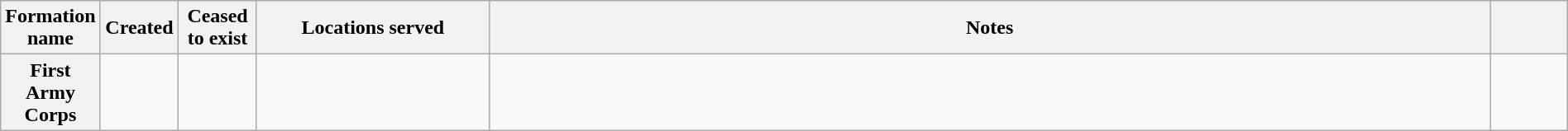<table class="wikitable sortable plainrowheaders" style="text-align: left; border-spacing: 2px; border: 1px solid darkgray; width: 100%;">
<tr>
<th width="5%" scope="col">Formation name</th>
<th width=5% scope="col">Created</th>
<th width=5% scope="col">Ceased to exist</th>
<th class=unsortable width=15% scope="col">Locations served</th>
<th class=unsortable width=65% scope="col">Notes</th>
<th class=unsortable width=5% scope="col"></th>
</tr>
<tr>
<th scope="row" style="text-align:center;">First Army Corps</th>
<td align="center"></td>
<td align="center"></td>
<td align="center"></td>
<td align="center"></td>
<td align="center"></td>
</tr>
</table>
